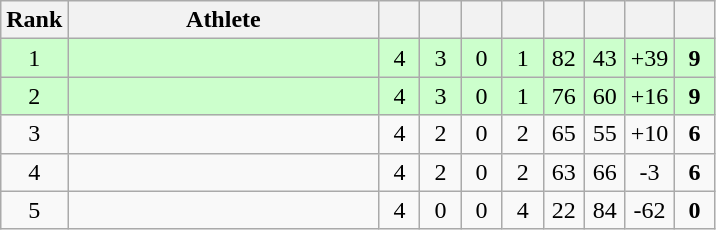<table class=wikitable style="text-align:center">
<tr>
<th width=20>Rank</th>
<th width=200>Athlete</th>
<th width=20></th>
<th width=20></th>
<th width=20></th>
<th width=20></th>
<th width=20></th>
<th width=20></th>
<th width=20></th>
<th width=20></th>
</tr>
<tr bgcolor="#ccffcc">
<td>1</td>
<td align=left></td>
<td>4</td>
<td>3</td>
<td>0</td>
<td>1</td>
<td>82</td>
<td>43</td>
<td>+39</td>
<td><strong>9</strong></td>
</tr>
<tr bgcolor="#ccffcc">
<td>2</td>
<td align=left></td>
<td>4</td>
<td>3</td>
<td>0</td>
<td>1</td>
<td>76</td>
<td>60</td>
<td>+16</td>
<td><strong>9</strong></td>
</tr>
<tr>
<td>3</td>
<td align=left></td>
<td>4</td>
<td>2</td>
<td>0</td>
<td>2</td>
<td>65</td>
<td>55</td>
<td>+10</td>
<td><strong>6</strong></td>
</tr>
<tr>
<td>4</td>
<td align=left></td>
<td>4</td>
<td>2</td>
<td>0</td>
<td>2</td>
<td>63</td>
<td>66</td>
<td>-3</td>
<td><strong>6</strong></td>
</tr>
<tr>
<td>5</td>
<td align=left></td>
<td>4</td>
<td>0</td>
<td>0</td>
<td>4</td>
<td>22</td>
<td>84</td>
<td>-62</td>
<td><strong>0</strong></td>
</tr>
</table>
